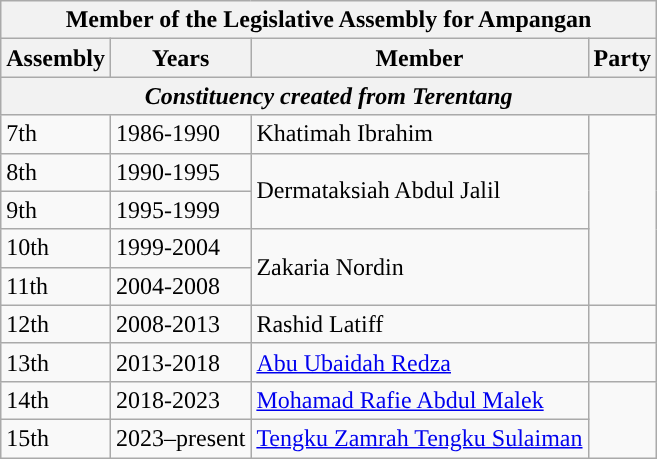<table class="wikitable">
<tr>
<th colspan="4">Member of the Legislative Assembly for Ampangan</th>
</tr>
<tr>
<th>Assembly</th>
<th>Years</th>
<th>Member</th>
<th>Party</th>
</tr>
<tr>
<th colspan="4" align="center"><em>Constituency created from Terentang</em></th>
</tr>
<tr>
<td>7th</td>
<td>1986-1990</td>
<td>Khatimah Ibrahim</td>
<td rowspan="5"></td>
</tr>
<tr>
<td>8th</td>
<td>1990-1995</td>
<td rowspan="2">Dermataksiah Abdul Jalil</td>
</tr>
<tr>
<td>9th</td>
<td>1995-1999</td>
</tr>
<tr>
<td>10th</td>
<td>1999-2004</td>
<td rowspan="2">Zakaria Nordin</td>
</tr>
<tr>
<td>11th</td>
<td>2004-2008</td>
</tr>
<tr>
<td>12th</td>
<td>2008-2013</td>
<td>Rashid Latiff</td>
<td></td>
</tr>
<tr>
<td>13th</td>
<td>2013-2018</td>
<td><a href='#'>Abu Ubaidah Redza</a></td>
<td></td>
</tr>
<tr>
<td>14th</td>
<td>2018-2023</td>
<td><a href='#'>Mohamad Rafie Abdul Malek</a></td>
<td rowspan="2"></td>
</tr>
<tr>
<td>15th</td>
<td>2023–present</td>
<td><a href='#'>Tengku Zamrah Tengku Sulaiman</a></td>
</tr>
</table>
